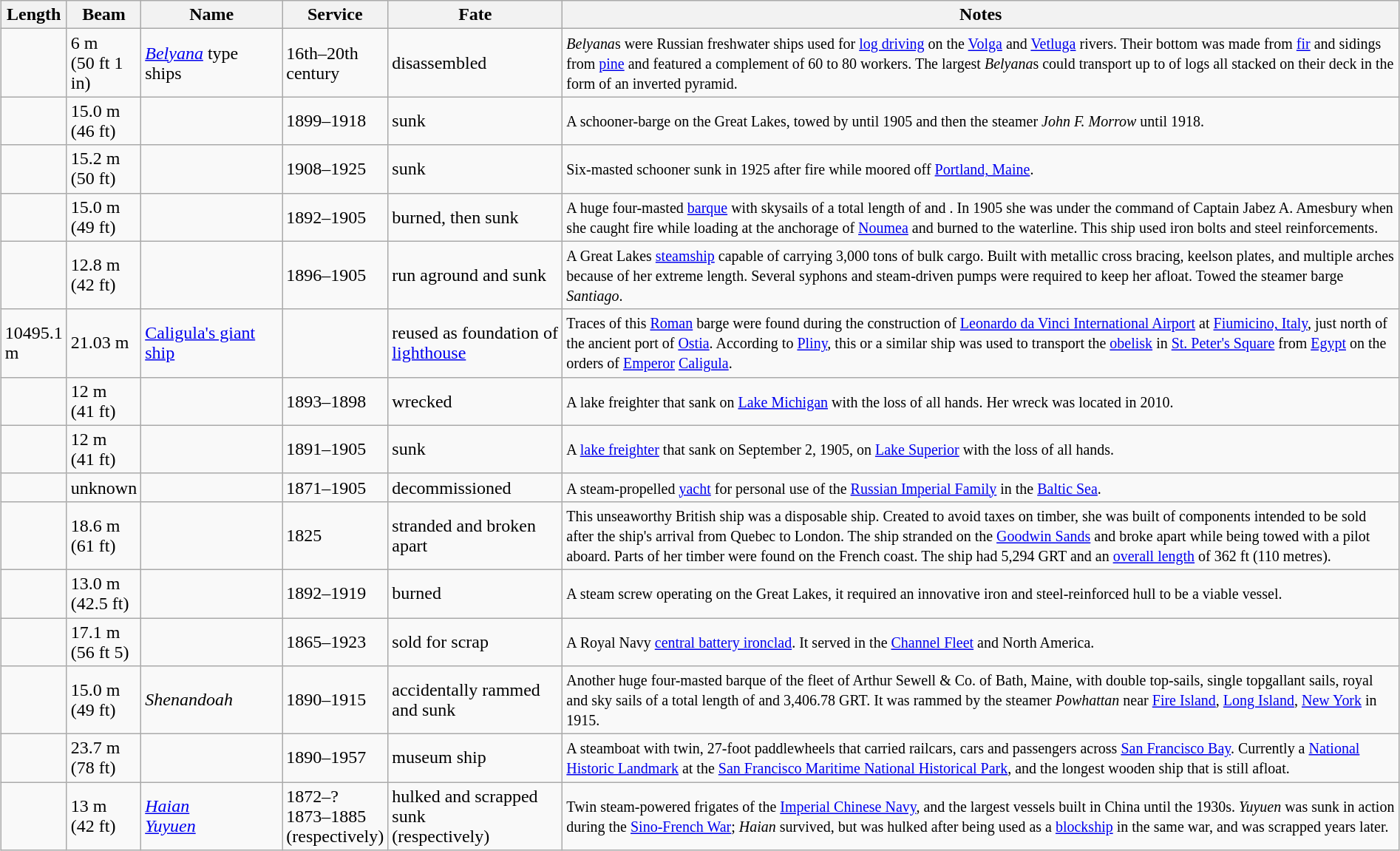<table class="sortable wikitable" style="margin:1px; border:1px solid #ccc;">
<tr style="vertical-align:top; text-align:left;">
<th width=50px>Length</th>
<th width=50px>Beam</th>
<th width=120px>Name</th>
<th width=50px>Service</th>
<th width=150px>Fate</th>
<th class=unsortable>Notes</th>
</tr>
<tr>
<td></td>
<td>6 m<br>(50 ft 1 in)</td>
<td> <em><a href='#'>Belyana</a></em> type ships</td>
<td>16th–20th century</td>
<td>disassembled</td>
<td><small><em>Belyana</em>s were Russian freshwater ships used for <a href='#'>log driving</a> on the <a href='#'>Volga</a> and <a href='#'>Vetluga</a> rivers. Their bottom was made from <a href='#'>fir</a> and sidings from <a href='#'>pine</a> and featured a complement of 60 to 80 workers. The largest <em>Belyana</em>s could transport up to  of logs all stacked on their deck in the form of an inverted pyramid.</small></td>
</tr>
<tr>
<td></td>
<td>15.0 m<br>(46 ft)</td>
<td> </td>
<td>1899–1918</td>
<td>sunk</td>
<td><small>A schooner-barge on the Great Lakes, towed by  until 1905 and then the steamer <em>John F. Morrow</em> until 1918.</small></td>
</tr>
<tr>
<td></td>
<td>15.2 m<br>(50 ft)</td>
<td> </td>
<td>1908–1925</td>
<td>sunk</td>
<td><small>Six-masted schooner sunk in 1925 after fire while moored off <a href='#'>Portland, Maine</a>.</small></td>
</tr>
<tr>
<td></td>
<td>15.0 m<br>(49 ft)</td>
<td> </td>
<td>1892–1905</td>
<td>burned, then sunk</td>
<td><small>A huge four-masted <a href='#'>barque</a> with skysails of a total length of  and . In 1905 she was under the command of Captain Jabez A. Amesbury when she caught fire while loading at the anchorage of <a href='#'>Noumea</a> and burned to the waterline. This ship used iron bolts and steel reinforcements.</small></td>
</tr>
<tr>
<td></td>
<td>12.8 m<br>(42 ft)</td>
<td> </td>
<td>1896–1905</td>
<td>run aground and sunk</td>
<td><small>A Great Lakes <a href='#'>steamship</a> capable of carrying 3,000 tons of bulk cargo. Built with metallic cross bracing, keelson plates, and multiple arches because of her extreme length. Several syphons and steam-driven pumps were required to keep her afloat. Towed the steamer barge <em>Santiago</em>.</small></td>
</tr>
<tr>
<td><span>104</span>95.1 m</td>
<td>21.03 m</td>
<td><a href='#'>Caligula's giant ship</a></td>
<td></td>
<td>reused as foundation of <a href='#'>lighthouse</a></td>
<td><small>Traces of this <a href='#'>Roman</a> barge were found during the construction of <a href='#'>Leonardo da Vinci International Airport</a> at <a href='#'>Fiumicino, Italy</a>, just north of the ancient port of <a href='#'>Ostia</a>. According to <a href='#'>Pliny</a>, this or a similar ship was used to transport the <a href='#'>obelisk</a> in <a href='#'>St. Peter's Square</a> from <a href='#'>Egypt</a> on the orders of <a href='#'>Emperor</a> <a href='#'>Caligula</a>.</small></td>
</tr>
<tr>
<td></td>
<td>12 m<br>(41 ft)</td>
<td> </td>
<td>1893–1898</td>
<td>wrecked</td>
<td><small>A lake freighter that sank on <a href='#'>Lake Michigan</a> with the loss of all hands. Her wreck was located in 2010.</small></td>
</tr>
<tr>
<td></td>
<td>12 m<br>(41 ft)</td>
<td> </td>
<td>1891–1905</td>
<td>sunk</td>
<td><small>A <a href='#'>lake freighter</a> that sank on September 2, 1905, on <a href='#'>Lake Superior</a> with the loss of all hands.</small></td>
</tr>
<tr>
<td></td>
<td>unknown</td>
<td> </td>
<td>1871–1905</td>
<td>decommissioned</td>
<td><small>A steam-propelled <a href='#'>yacht</a> for personal use of the <a href='#'>Russian Imperial Family</a> in the <a href='#'>Baltic Sea</a>.</small></td>
</tr>
<tr>
<td></td>
<td>18.6 m<br>(61 ft)</td>
<td> </td>
<td>1825</td>
<td>stranded and broken apart</td>
<td><small>This unseaworthy British ship was a disposable ship. Created to avoid taxes on timber, she was built of components intended to be sold after the ship's arrival from Quebec to London. The ship stranded on the <a href='#'>Goodwin Sands</a> and broke apart while being towed with a pilot aboard. Parts of her timber were found on the French coast. The ship had 5,294 GRT and an <a href='#'>overall length</a> of 362 ft (110 metres).</small></td>
</tr>
<tr>
<td></td>
<td>13.0 m<br>(42.5 ft)</td>
<td> </td>
<td>1892–1919</td>
<td>burned</td>
<td><small>A steam screw operating on the Great Lakes, it required an innovative iron and steel-reinforced hull to be a viable vessel.</small></td>
</tr>
<tr>
<td></td>
<td>17.1 m<br>(56 ft 5)</td>
<td> </td>
<td>1865–1923</td>
<td>sold for scrap</td>
<td><small>A Royal Navy <a href='#'>central battery ironclad</a>. It served in the <a href='#'>Channel Fleet</a> and North America.</small></td>
</tr>
<tr>
<td></td>
<td>15.0 m<br>(49 ft)</td>
<td> <em>Shenandoah</em></td>
<td>1890–1915</td>
<td>accidentally rammed and sunk</td>
<td><small>Another huge four-masted barque of the fleet of Arthur Sewell & Co. of Bath, Maine, with double top-sails, single topgallant sails, royal and sky sails of a total length of  and 3,406.78 GRT. It was rammed by the steamer <em>Powhattan</em> near <a href='#'>Fire Island</a>, <a href='#'>Long Island</a>, <a href='#'>New York</a> in 1915.</small></td>
</tr>
<tr>
<td></td>
<td>23.7 m<br>(78 ft)</td>
<td> </td>
<td>1890–1957</td>
<td>museum ship</td>
<td><small>A steamboat with twin, 27-foot paddlewheels that carried railcars, cars and passengers across <a href='#'>San Francisco Bay</a>. Currently a <a href='#'>National Historic Landmark</a> at the <a href='#'>San Francisco Maritime National Historical Park</a>, and the longest wooden ship that is still afloat.</small></td>
</tr>
<tr>
<td></td>
<td>13 m<br>(42 ft)</td>
<td> <em><a href='#'>Haian</a></em><br> <em><a href='#'>Yuyuen</a></em></td>
<td>1872–?<br>1873–1885<br>(respectively)</td>
<td>hulked and scrapped<br>sunk<br>(respectively)</td>
<td><small>Twin steam-powered frigates of the <a href='#'>Imperial Chinese Navy</a>, and the largest vessels built in China until the 1930s. <em>Yuyuen</em> was sunk in action during the <a href='#'>Sino-French War</a>; <em>Haian</em> survived, but was hulked after being used as a <a href='#'>blockship</a> in the same war, and was scrapped years later.</small></td>
</tr>
</table>
